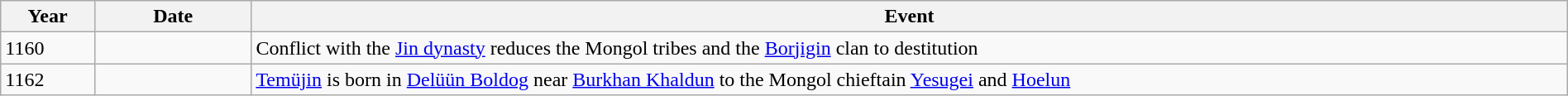<table class="wikitable" width="100%">
<tr>
<th style="width:6%">Year</th>
<th style="width:10%">Date</th>
<th>Event</th>
</tr>
<tr>
<td>1160</td>
<td></td>
<td>Conflict with the <a href='#'>Jin dynasty</a> reduces the Mongol tribes and the <a href='#'>Borjigin</a> clan to destitution</td>
</tr>
<tr>
<td>1162</td>
<td></td>
<td><a href='#'>Temüjin</a> is born in <a href='#'>Delüün Boldog</a> near <a href='#'>Burkhan Khaldun</a> to the Mongol chieftain <a href='#'>Yesugei</a> and <a href='#'>Hoelun</a></td>
</tr>
</table>
